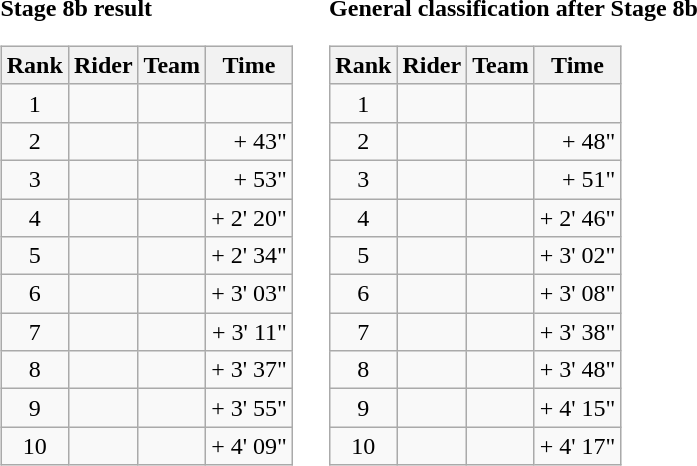<table>
<tr>
<td><strong>Stage 8b result</strong><br><table class="wikitable">
<tr>
<th scope="col">Rank</th>
<th scope="col">Rider</th>
<th scope="col">Team</th>
<th scope="col">Time</th>
</tr>
<tr>
<td style="text-align:center;">1</td>
<td></td>
<td></td>
<td style="text-align:right;"></td>
</tr>
<tr>
<td style="text-align:center;">2</td>
<td></td>
<td></td>
<td style="text-align:right;">+ 43"</td>
</tr>
<tr>
<td style="text-align:center;">3</td>
<td></td>
<td></td>
<td style="text-align:right;">+ 53"</td>
</tr>
<tr>
<td style="text-align:center;">4</td>
<td></td>
<td></td>
<td style="text-align:right;">+ 2' 20"</td>
</tr>
<tr>
<td style="text-align:center;">5</td>
<td></td>
<td></td>
<td style="text-align:right;">+ 2' 34"</td>
</tr>
<tr>
<td style="text-align:center;">6</td>
<td></td>
<td></td>
<td style="text-align:right;">+ 3' 03"</td>
</tr>
<tr>
<td style="text-align:center;">7</td>
<td></td>
<td></td>
<td style="text-align:right;">+ 3' 11"</td>
</tr>
<tr>
<td style="text-align:center;">8</td>
<td></td>
<td></td>
<td style="text-align:right;">+ 3' 37"</td>
</tr>
<tr>
<td style="text-align:center;">9</td>
<td></td>
<td></td>
<td style="text-align:right;">+ 3' 55"</td>
</tr>
<tr>
<td style="text-align:center;">10</td>
<td></td>
<td></td>
<td style="text-align:right;">+ 4' 09"</td>
</tr>
</table>
</td>
<td></td>
<td><strong>General classification after Stage 8b</strong><br><table class="wikitable">
<tr>
<th scope="col">Rank</th>
<th scope="col">Rider</th>
<th scope="col">Team</th>
<th scope="col">Time</th>
</tr>
<tr>
<td style="text-align:center;">1</td>
<td></td>
<td></td>
<td style="text-align:right;"></td>
</tr>
<tr>
<td style="text-align:center;">2</td>
<td></td>
<td></td>
<td style="text-align:right;">+ 48"</td>
</tr>
<tr>
<td style="text-align:center;">3</td>
<td></td>
<td></td>
<td style="text-align:right;">+ 51"</td>
</tr>
<tr>
<td style="text-align:center;">4</td>
<td></td>
<td></td>
<td style="text-align:right;">+ 2' 46"</td>
</tr>
<tr>
<td style="text-align:center;">5</td>
<td></td>
<td></td>
<td style="text-align:right;">+ 3' 02"</td>
</tr>
<tr>
<td style="text-align:center;">6</td>
<td></td>
<td></td>
<td style="text-align:right;">+ 3' 08"</td>
</tr>
<tr>
<td style="text-align:center;">7</td>
<td></td>
<td></td>
<td style="text-align:right;">+ 3' 38"</td>
</tr>
<tr>
<td style="text-align:center;">8</td>
<td></td>
<td></td>
<td style="text-align:right;">+ 3' 48"</td>
</tr>
<tr>
<td style="text-align:center;">9</td>
<td></td>
<td></td>
<td style="text-align:right;">+ 4' 15"</td>
</tr>
<tr>
<td style="text-align:center;">10</td>
<td></td>
<td></td>
<td style="text-align:right;">+ 4' 17"</td>
</tr>
</table>
</td>
</tr>
</table>
